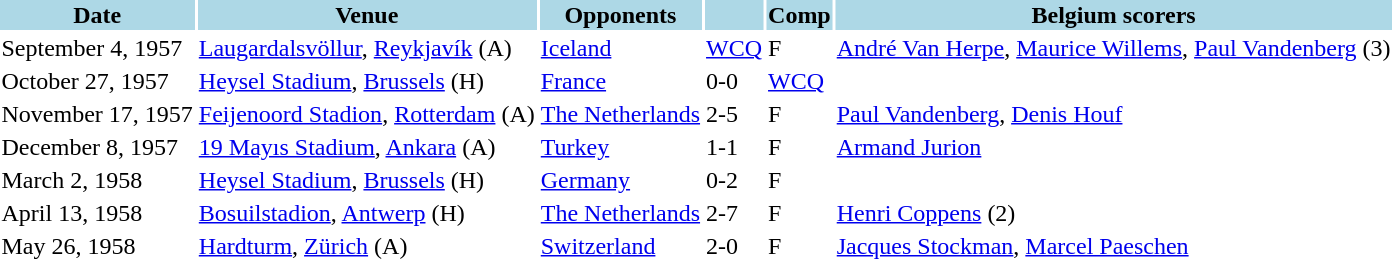<table>
<tr>
<th style="background: lightblue;">Date</th>
<th style="background: lightblue;">Venue</th>
<th style="background: lightblue;">Opponents</th>
<th style="background: lightblue;" align=center></th>
<th style="background: lightblue;" align=center>Comp</th>
<th style="background: lightblue;">Belgium scorers</th>
</tr>
<tr>
<td>September 4, 1957</td>
<td><a href='#'>Laugardalsvöllur</a>, <a href='#'>Reykjavík</a> (A)</td>
<td><a href='#'>Iceland</a></td>
<td><a href='#'>WCQ</a></td>
<td>F</td>
<td><a href='#'>André Van Herpe</a>, <a href='#'>Maurice Willems</a>, <a href='#'>Paul Vandenberg</a> (3)</td>
</tr>
<tr>
<td>October 27, 1957</td>
<td><a href='#'>Heysel Stadium</a>, <a href='#'>Brussels</a> (H)</td>
<td><a href='#'>France</a></td>
<td>0-0</td>
<td><a href='#'>WCQ</a></td>
<td></td>
</tr>
<tr>
<td>November 17, 1957</td>
<td><a href='#'>Feijenoord Stadion</a>, <a href='#'>Rotterdam</a> (A)</td>
<td><a href='#'>The Netherlands</a></td>
<td>2-5</td>
<td>F</td>
<td><a href='#'>Paul Vandenberg</a>, <a href='#'>Denis Houf</a></td>
</tr>
<tr>
<td>December 8, 1957</td>
<td><a href='#'>19 Mayıs Stadium</a>, <a href='#'>Ankara</a> (A)</td>
<td><a href='#'>Turkey</a></td>
<td>1-1</td>
<td>F</td>
<td><a href='#'>Armand Jurion</a></td>
</tr>
<tr>
<td>March 2, 1958</td>
<td><a href='#'>Heysel Stadium</a>, <a href='#'>Brussels</a> (H)</td>
<td><a href='#'>Germany</a></td>
<td>0-2</td>
<td>F</td>
<td></td>
</tr>
<tr>
<td>April 13, 1958</td>
<td><a href='#'>Bosuilstadion</a>, <a href='#'>Antwerp</a> (H)</td>
<td><a href='#'>The Netherlands</a></td>
<td>2-7</td>
<td>F</td>
<td><a href='#'>Henri Coppens</a> (2)</td>
</tr>
<tr>
<td>May 26, 1958</td>
<td><a href='#'>Hardturm</a>, <a href='#'>Zürich</a> (A)</td>
<td><a href='#'>Switzerland</a></td>
<td>2-0</td>
<td>F</td>
<td><a href='#'>Jacques Stockman</a>, <a href='#'>Marcel Paeschen</a></td>
</tr>
</table>
